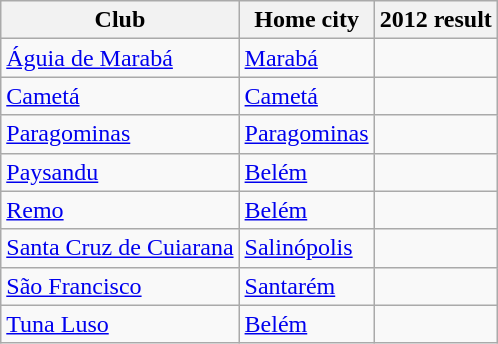<table class="wikitable sortable">
<tr>
<th>Club</th>
<th>Home city</th>
<th>2012 result</th>
</tr>
<tr>
<td><a href='#'>Águia de Marabá</a></td>
<td><a href='#'>Marabá</a></td>
<td></td>
</tr>
<tr>
<td><a href='#'>Cametá</a></td>
<td><a href='#'>Cametá</a></td>
<td></td>
</tr>
<tr>
<td><a href='#'>Paragominas</a></td>
<td><a href='#'>Paragominas</a></td>
<td></td>
</tr>
<tr>
<td><a href='#'>Paysandu</a></td>
<td><a href='#'>Belém</a></td>
<td></td>
</tr>
<tr>
<td><a href='#'>Remo</a></td>
<td><a href='#'>Belém</a></td>
<td></td>
</tr>
<tr>
<td><a href='#'>Santa Cruz de Cuiarana</a></td>
<td><a href='#'>Salinópolis</a></td>
<td></td>
</tr>
<tr>
<td><a href='#'>São Francisco</a></td>
<td><a href='#'>Santarém</a></td>
<td></td>
</tr>
<tr>
<td><a href='#'>Tuna Luso</a></td>
<td><a href='#'>Belém</a></td>
<td></td>
</tr>
</table>
